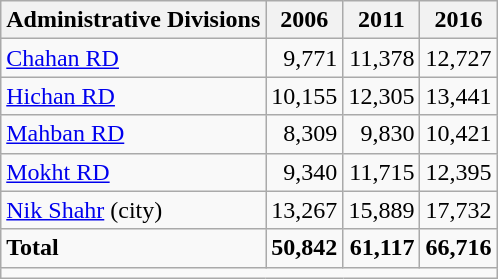<table class="wikitable">
<tr>
<th>Administrative Divisions</th>
<th>2006</th>
<th>2011</th>
<th>2016</th>
</tr>
<tr>
<td><a href='#'>Chahan RD</a></td>
<td style="text-align: right;">9,771</td>
<td style="text-align: right;">11,378</td>
<td style="text-align: right;">12,727</td>
</tr>
<tr>
<td><a href='#'>Hichan RD</a></td>
<td style="text-align: right;">10,155</td>
<td style="text-align: right;">12,305</td>
<td style="text-align: right;">13,441</td>
</tr>
<tr>
<td><a href='#'>Mahban RD</a></td>
<td style="text-align: right;">8,309</td>
<td style="text-align: right;">9,830</td>
<td style="text-align: right;">10,421</td>
</tr>
<tr>
<td><a href='#'>Mokht RD</a></td>
<td style="text-align: right;">9,340</td>
<td style="text-align: right;">11,715</td>
<td style="text-align: right;">12,395</td>
</tr>
<tr>
<td><a href='#'>Nik Shahr</a> (city)</td>
<td style="text-align: right;">13,267</td>
<td style="text-align: right;">15,889</td>
<td style="text-align: right;">17,732</td>
</tr>
<tr>
<td><strong>Total</strong></td>
<td style="text-align: right;"><strong>50,842</strong></td>
<td style="text-align: right;"><strong>61,117</strong></td>
<td style="text-align: right;"><strong>66,716</strong></td>
</tr>
<tr>
<td colspan=4></td>
</tr>
</table>
